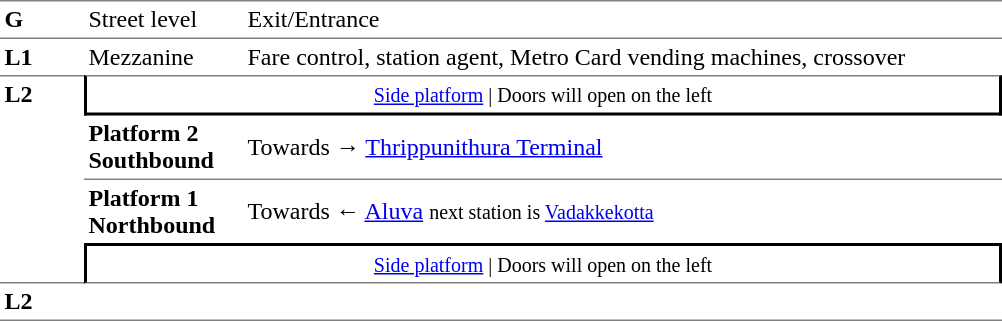<table table border=0 cellspacing=0 cellpadding=3>
<tr>
<td style="border-bottom:solid 1px gray;border-top:solid 1px gray;" width=50 valign=top><strong>G</strong></td>
<td style="border-top:solid 1px gray;border-bottom:solid 1px gray;" width=100 valign=top>Street level</td>
<td style="border-top:solid 1px gray;border-bottom:solid 1px gray;" width=500 valign=top>Exit/Entrance</td>
</tr>
<tr>
<td valign=top><strong>L1</strong></td>
<td valign=top>Mezzanine</td>
<td valign=top>Fare control, station agent, Metro Card vending machines, crossover<br></td>
</tr>
<tr>
<td style="border-top:solid 1px gray;border-bottom:solid 1px gray;" width=50 rowspan=4 valign=top><strong>L2</strong></td>
<td style="border-top:solid 1px gray;border-right:solid 2px black;border-left:solid 2px black;border-bottom:solid 2px black;text-align:center;" colspan=2><small><a href='#'>Side platform</a> | Doors will open on the left </small></td>
</tr>
<tr>
<td style="border-bottom:solid 1px gray;" width=100><span><strong>Platform 2</strong><br><strong>Southbound</strong></span></td>
<td style="border-bottom:solid 1px gray;" width=500>Towards → <a href='#'>Thrippunithura Terminal</a></td>
</tr>
<tr>
<td><span><strong>Platform 1</strong><br><strong>Northbound</strong></span></td>
<td>Towards ← <a href='#'>Aluva</a> <small>next station is <a href='#'>Vadakkekotta</a></small></td>
</tr>
<tr>
<td style="border-top:solid 2px black;border-right:solid 2px black;border-left:solid 2px black;border-bottom:solid 1px gray;" colspan=2  align=center><small><a href='#'>Side platform</a> | Doors will open on the left </small></td>
</tr>
<tr>
<td style="border-bottom:solid 1px gray;" width=50 rowspan=2 valign=top><strong>L2</strong></td>
<td style="border-bottom:solid 1px gray;" width=100></td>
<td style="border-bottom:solid 1px gray;" width=500></td>
</tr>
<tr>
</tr>
</table>
